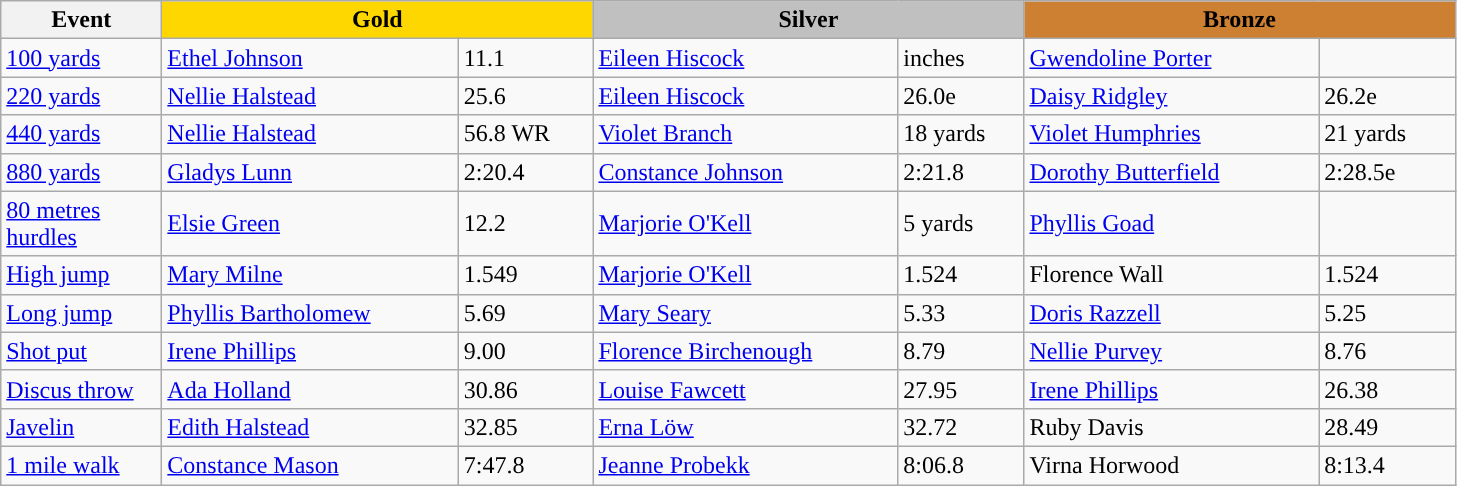<table class="wikitable" style="text-align:left">
<tr>
<th width=100>Event</th>
<th colspan="2" width="280" style="background:gold;">Gold</th>
<th colspan="2" width="280" style="background:silver;">Silver</th>
<th colspan="2" width="280" style="background:#CD7F32;">Bronze</th>
</tr>
<tr>
<td><a href='#'>100 yards</a></td>
<td><a href='#'>Ethel Johnson</a></td>
<td>11.1</td>
<td><a href='#'>Eileen Hiscock</a></td>
<td>inches</td>
<td><a href='#'>Gwendoline Porter</a></td>
<td></td>
</tr>
<tr>
<td><a href='#'>220 yards</a></td>
<td><a href='#'>Nellie Halstead</a></td>
<td>25.6</td>
<td><a href='#'>Eileen Hiscock</a></td>
<td>26.0e</td>
<td><a href='#'>Daisy Ridgley</a></td>
<td>26.2e</td>
</tr>
<tr>
<td><a href='#'>440 yards</a></td>
<td><a href='#'>Nellie Halstead</a></td>
<td>56.8 WR</td>
<td><a href='#'>Violet Branch</a></td>
<td>18 yards</td>
<td><a href='#'>Violet Humphries</a></td>
<td>21 yards</td>
</tr>
<tr>
<td><a href='#'>880 yards</a></td>
<td><a href='#'>Gladys Lunn</a></td>
<td>2:20.4</td>
<td> <a href='#'>Constance Johnson</a></td>
<td>2:21.8</td>
<td><a href='#'>Dorothy Butterfield</a></td>
<td>2:28.5e</td>
</tr>
<tr>
<td><a href='#'>80 metres hurdles</a></td>
<td><a href='#'>Elsie Green</a></td>
<td>12.2</td>
<td><a href='#'>Marjorie O'Kell</a></td>
<td>5 yards</td>
<td><a href='#'>Phyllis Goad</a></td>
<td></td>
</tr>
<tr>
<td><a href='#'>High jump</a></td>
<td><a href='#'>Mary Milne</a></td>
<td>1.549</td>
<td><a href='#'>Marjorie O'Kell</a></td>
<td>1.524</td>
<td>Florence Wall</td>
<td>1.524</td>
</tr>
<tr>
<td><a href='#'>Long jump</a></td>
<td><a href='#'>Phyllis Bartholomew</a></td>
<td>5.69</td>
<td><a href='#'>Mary Seary</a></td>
<td>5.33</td>
<td><a href='#'>Doris Razzell</a></td>
<td>5.25</td>
</tr>
<tr>
<td><a href='#'>Shot put</a></td>
<td><a href='#'>Irene Phillips</a></td>
<td>9.00</td>
<td><a href='#'>Florence Birchenough</a></td>
<td>8.79</td>
<td><a href='#'>Nellie Purvey</a></td>
<td>8.76</td>
</tr>
<tr>
<td><a href='#'>Discus throw</a></td>
<td><a href='#'>Ada Holland</a></td>
<td>30.86</td>
<td><a href='#'>Louise Fawcett</a></td>
<td>27.95</td>
<td><a href='#'>Irene Phillips</a></td>
<td>26.38</td>
</tr>
<tr>
<td><a href='#'>Javelin</a></td>
<td><a href='#'>Edith Halstead</a></td>
<td>32.85</td>
<td> <a href='#'>Erna Löw</a></td>
<td>32.72</td>
<td>Ruby Davis</td>
<td>28.49</td>
</tr>
<tr>
<td><a href='#'>1 mile walk</a></td>
<td><a href='#'>Constance Mason</a></td>
<td>7:47.8</td>
<td><a href='#'>Jeanne Probekk</a></td>
<td>8:06.8</td>
<td>Virna Horwood</td>
<td>8:13.4</td>
</tr>
</table>
